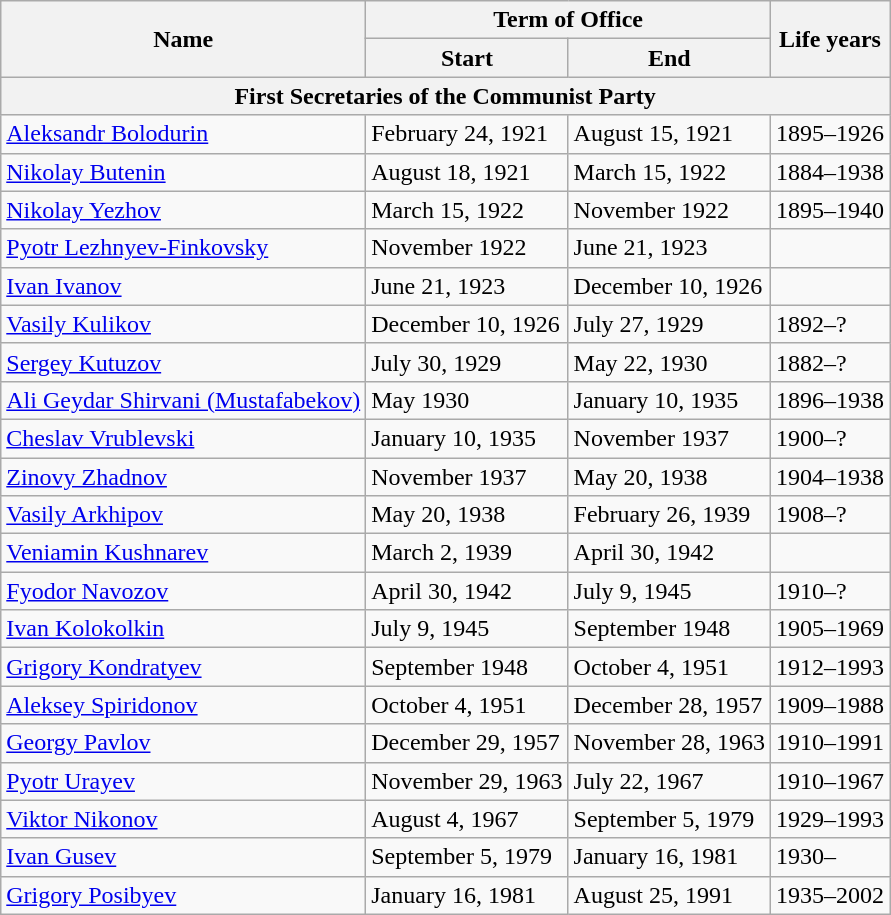<table class="wikitable">
<tr>
<th rowspan="2">Name</th>
<th colspan="2">Term of Office</th>
<th rowspan="2">Life years</th>
</tr>
<tr>
<th>Start</th>
<th>End</th>
</tr>
<tr>
<th colspan="4">First Secretaries of the Communist Party</th>
</tr>
<tr>
<td><a href='#'>Aleksandr Bolodurin</a></td>
<td>February 24, 1921</td>
<td>August 15, 1921</td>
<td>1895–1926</td>
</tr>
<tr>
<td><a href='#'>Nikolay Butenin</a></td>
<td>August 18, 1921</td>
<td>March 15, 1922</td>
<td>1884–1938</td>
</tr>
<tr>
<td><a href='#'>Nikolay Yezhov</a></td>
<td>March 15, 1922</td>
<td>November 1922</td>
<td>1895–1940</td>
</tr>
<tr>
<td><a href='#'>Pyotr Lezhnyev-Finkovsky</a></td>
<td>November 1922</td>
<td>June 21, 1923</td>
<td></td>
</tr>
<tr>
<td><a href='#'>Ivan Ivanov</a></td>
<td>June 21, 1923</td>
<td>December 10, 1926</td>
<td></td>
</tr>
<tr>
<td><a href='#'>Vasily Kulikov</a></td>
<td>December 10, 1926</td>
<td>July 27, 1929</td>
<td>1892–?</td>
</tr>
<tr>
<td><a href='#'>Sergey Kutuzov</a></td>
<td>July 30, 1929</td>
<td>May 22, 1930</td>
<td>1882–?</td>
</tr>
<tr>
<td><a href='#'>Ali Geydar Shirvani (Mustafabekov)</a></td>
<td>May 1930</td>
<td>January 10, 1935</td>
<td>1896–1938</td>
</tr>
<tr>
<td><a href='#'>Cheslav Vrublevski</a></td>
<td>January 10, 1935</td>
<td>November 1937</td>
<td>1900–?</td>
</tr>
<tr>
<td><a href='#'>Zinovy Zhadnov</a></td>
<td>November 1937</td>
<td>May 20, 1938</td>
<td>1904–1938</td>
</tr>
<tr>
<td><a href='#'>Vasily Arkhipov</a></td>
<td>May 20, 1938</td>
<td>February 26, 1939</td>
<td>1908–?</td>
</tr>
<tr>
<td><a href='#'>Veniamin Kushnarev</a></td>
<td>March 2, 1939</td>
<td>April 30, 1942</td>
<td></td>
</tr>
<tr>
<td><a href='#'>Fyodor Navozov</a></td>
<td>April 30, 1942</td>
<td>July 9, 1945</td>
<td>1910–?</td>
</tr>
<tr>
<td><a href='#'>Ivan Kolokolkin</a></td>
<td>July 9, 1945</td>
<td>September 1948</td>
<td>1905–1969</td>
</tr>
<tr>
<td><a href='#'>Grigory Kondratyev</a></td>
<td>September 1948</td>
<td>October 4, 1951</td>
<td>1912–1993</td>
</tr>
<tr>
<td><a href='#'>Aleksey Spiridonov</a></td>
<td>October 4, 1951</td>
<td>December 28, 1957</td>
<td>1909–1988</td>
</tr>
<tr>
<td><a href='#'>Georgy Pavlov</a></td>
<td>December 29, 1957</td>
<td>November 28, 1963</td>
<td>1910–1991</td>
</tr>
<tr>
<td><a href='#'>Pyotr Urayev</a></td>
<td>November 29, 1963</td>
<td>July 22, 1967</td>
<td>1910–1967</td>
</tr>
<tr>
<td><a href='#'>Viktor Nikonov</a></td>
<td>August 4, 1967</td>
<td>September 5, 1979</td>
<td>1929–1993</td>
</tr>
<tr>
<td><a href='#'>Ivan Gusev</a></td>
<td>September 5, 1979</td>
<td>January 16, 1981</td>
<td>1930–</td>
</tr>
<tr>
<td><a href='#'>Grigory Posibyev</a></td>
<td>January 16, 1981</td>
<td>August 25, 1991</td>
<td>1935–2002</td>
</tr>
</table>
